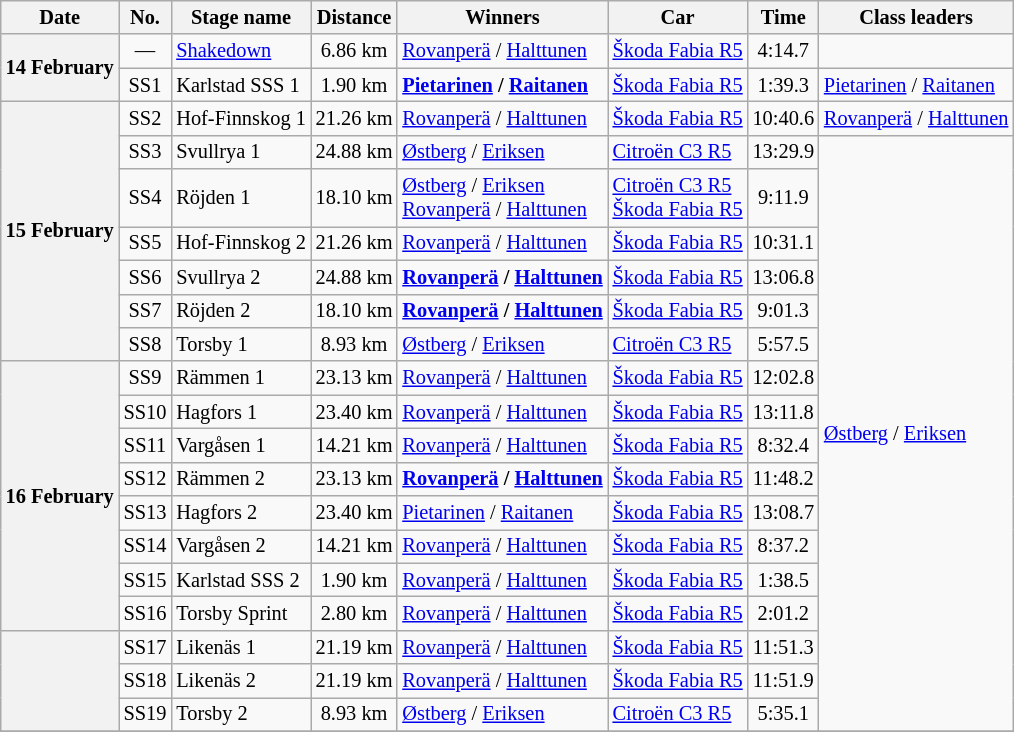<table class="wikitable" style="font-size: 85%;">
<tr>
<th>Date</th>
<th>No.</th>
<th>Stage name</th>
<th>Distance</th>
<th>Winners</th>
<th>Car</th>
<th>Time</th>
<th>Class leaders</th>
</tr>
<tr>
<th rowspan="2">14 February</th>
<td align="center">—</td>
<td nowrap><a href='#'>Shakedown</a></td>
<td align="center">6.86 km</td>
<td nowrap><a href='#'>Rovanperä</a> / <a href='#'>Halttunen</a></td>
<td nowrap><a href='#'>Škoda Fabia R5</a></td>
<td align="center">4:14.7</td>
<td></td>
</tr>
<tr>
<td align="center">SS1</td>
<td>Karlstad SSS 1</td>
<td align="center">1.90 km</td>
<td nowrap><strong><a href='#'>Pietarinen</a> / <a href='#'>Raitanen</a></strong></td>
<td><a href='#'>Škoda Fabia R5</a></td>
<td align="center">1:39.3</td>
<td><a href='#'>Pietarinen</a> / <a href='#'>Raitanen</a></td>
</tr>
<tr>
<th rowspan="7">15 February</th>
<td align="center">SS2</td>
<td>Hof-Finnskog 1</td>
<td align="center">21.26 km</td>
<td><a href='#'>Rovanperä</a> / <a href='#'>Halttunen</a></td>
<td><a href='#'>Škoda Fabia R5</a></td>
<td align="center">10:40.6</td>
<td nowrap><a href='#'>Rovanperä</a> / <a href='#'>Halttunen</a></td>
</tr>
<tr>
<td align="center">SS3</td>
<td>Svullrya 1</td>
<td align="center">24.88 km</td>
<td><a href='#'>Østberg</a> / <a href='#'>Eriksen</a></td>
<td><a href='#'>Citroën C3 R5</a></td>
<td align="center">13:29.9</td>
<td rowspan="17"><a href='#'>Østberg</a> / <a href='#'>Eriksen</a></td>
</tr>
<tr>
<td align="center">SS4</td>
<td>Röjden 1</td>
<td align="center">18.10 km</td>
<td><a href='#'>Østberg</a> / <a href='#'>Eriksen</a><br><a href='#'>Rovanperä</a> / <a href='#'>Halttunen</a></td>
<td><a href='#'>Citroën C3 R5</a><br><a href='#'>Škoda Fabia R5</a></td>
<td align="center">9:11.9</td>
</tr>
<tr>
<td align="center">SS5</td>
<td>Hof-Finnskog 2</td>
<td align="center">21.26 km</td>
<td><a href='#'>Rovanperä</a> / <a href='#'>Halttunen</a></td>
<td><a href='#'>Škoda Fabia R5</a></td>
<td align="center">10:31.1</td>
</tr>
<tr>
<td align="center">SS6</td>
<td>Svullrya 2</td>
<td align="center">24.88 km</td>
<td nowrap><strong><a href='#'>Rovanperä</a> / <a href='#'>Halttunen</a></strong></td>
<td><a href='#'>Škoda Fabia R5</a></td>
<td align="center">13:06.8</td>
</tr>
<tr>
<td align="center">SS7</td>
<td>Röjden 2</td>
<td align="center">18.10 km</td>
<td><strong><a href='#'>Rovanperä</a> / <a href='#'>Halttunen</a></strong></td>
<td><a href='#'>Škoda Fabia R5</a></td>
<td align="center">9:01.3</td>
</tr>
<tr>
<td align="center">SS8</td>
<td>Torsby 1</td>
<td align="center">8.93 km</td>
<td><a href='#'>Østberg</a> / <a href='#'>Eriksen</a></td>
<td><a href='#'>Citroën C3 R5</a></td>
<td align="center">5:57.5</td>
</tr>
<tr>
<th rowspan="8">16 February</th>
<td align="center">SS9</td>
<td>Rämmen 1</td>
<td align="center">23.13 km</td>
<td><a href='#'>Rovanperä</a> / <a href='#'>Halttunen</a></td>
<td><a href='#'>Škoda Fabia R5</a></td>
<td align="center">12:02.8</td>
</tr>
<tr>
<td align="center">SS10</td>
<td>Hagfors 1</td>
<td align="center">23.40 km</td>
<td><a href='#'>Rovanperä</a> / <a href='#'>Halttunen</a></td>
<td><a href='#'>Škoda Fabia R5</a></td>
<td align="center">13:11.8</td>
</tr>
<tr>
<td align="center">SS11</td>
<td>Vargåsen 1</td>
<td align="center">14.21 km</td>
<td><a href='#'>Rovanperä</a> / <a href='#'>Halttunen</a></td>
<td><a href='#'>Škoda Fabia R5</a></td>
<td align="center">8:32.4</td>
</tr>
<tr>
<td align="center">SS12</td>
<td>Rämmen 2</td>
<td align="center">23.13 km</td>
<td><strong><a href='#'>Rovanperä</a> / <a href='#'>Halttunen</a></strong></td>
<td><a href='#'>Škoda Fabia R5</a></td>
<td align="center">11:48.2</td>
</tr>
<tr>
<td align="center">SS13</td>
<td>Hagfors 2</td>
<td align="center">23.40 km</td>
<td><a href='#'>Pietarinen</a> / <a href='#'>Raitanen</a></td>
<td><a href='#'>Škoda Fabia R5</a></td>
<td align="center">13:08.7</td>
</tr>
<tr>
<td align="center">SS14</td>
<td>Vargåsen 2</td>
<td align="center">14.21 km</td>
<td><a href='#'>Rovanperä</a> / <a href='#'>Halttunen</a></td>
<td><a href='#'>Škoda Fabia R5</a></td>
<td align="center">8:37.2</td>
</tr>
<tr>
<td align="center">SS15</td>
<td>Karlstad SSS 2</td>
<td align="center">1.90 km</td>
<td><a href='#'>Rovanperä</a> / <a href='#'>Halttunen</a></td>
<td><a href='#'>Škoda Fabia R5</a></td>
<td align="center">1:38.5</td>
</tr>
<tr>
<td align="center">SS16</td>
<td>Torsby Sprint</td>
<td align="center">2.80 km</td>
<td><a href='#'>Rovanperä</a> / <a href='#'>Halttunen</a></td>
<td><a href='#'>Škoda Fabia R5</a></td>
<td align="center">2:01.2</td>
</tr>
<tr>
<th rowspan="3"></th>
<td align="center">SS17</td>
<td>Likenäs 1</td>
<td align="center">21.19 km</td>
<td><a href='#'>Rovanperä</a> / <a href='#'>Halttunen</a></td>
<td><a href='#'>Škoda Fabia R5</a></td>
<td align="center">11:51.3</td>
</tr>
<tr>
<td align="center">SS18</td>
<td>Likenäs 2</td>
<td align="center">21.19 km</td>
<td><a href='#'>Rovanperä</a> / <a href='#'>Halttunen</a></td>
<td><a href='#'>Škoda Fabia R5</a></td>
<td align="center">11:51.9</td>
</tr>
<tr>
<td align="center">SS19</td>
<td>Torsby 2</td>
<td align="center">8.93 km</td>
<td><a href='#'>Østberg</a> / <a href='#'>Eriksen</a></td>
<td><a href='#'>Citroën C3 R5</a></td>
<td align="center">5:35.1</td>
</tr>
<tr>
</tr>
</table>
